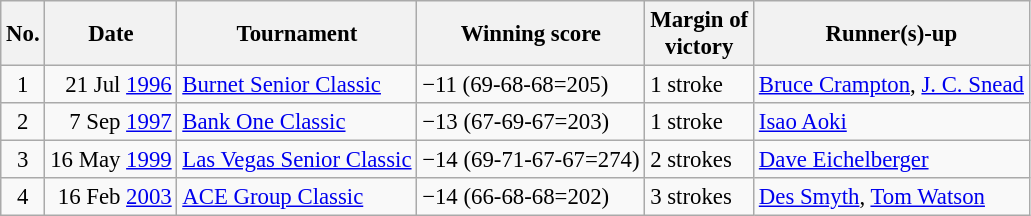<table class="wikitable" style="font-size:95%;">
<tr>
<th>No.</th>
<th>Date</th>
<th>Tournament</th>
<th>Winning score</th>
<th>Margin of<br>victory</th>
<th>Runner(s)-up</th>
</tr>
<tr>
<td align=center>1</td>
<td align=right>21 Jul <a href='#'>1996</a></td>
<td><a href='#'>Burnet Senior Classic</a></td>
<td>−11 (69-68-68=205)</td>
<td>1 stroke</td>
<td> <a href='#'>Bruce Crampton</a>,  <a href='#'>J. C. Snead</a></td>
</tr>
<tr>
<td align=center>2</td>
<td align=right>7 Sep <a href='#'>1997</a></td>
<td><a href='#'>Bank One Classic</a></td>
<td>−13 (67-69-67=203)</td>
<td>1 stroke</td>
<td> <a href='#'>Isao Aoki</a></td>
</tr>
<tr>
<td align=center>3</td>
<td align=right>16 May <a href='#'>1999</a></td>
<td><a href='#'>Las Vegas Senior Classic</a></td>
<td>−14 (69-71-67-67=274)</td>
<td>2 strokes</td>
<td> <a href='#'>Dave Eichelberger</a></td>
</tr>
<tr>
<td align=center>4</td>
<td align=right>16 Feb <a href='#'>2003</a></td>
<td><a href='#'>ACE Group Classic</a></td>
<td>−14 (66-68-68=202)</td>
<td>3 strokes</td>
<td> <a href='#'>Des Smyth</a>,  <a href='#'>Tom Watson</a></td>
</tr>
</table>
